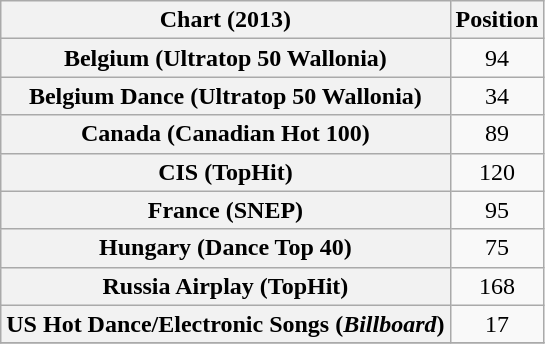<table class="wikitable plainrowheaders sortable" style="text-align:center">
<tr>
<th scope="col">Chart (2013)</th>
<th scope="col">Position</th>
</tr>
<tr>
<th scope="row">Belgium (Ultratop 50 Wallonia)</th>
<td style="text-align:center;">94</td>
</tr>
<tr>
<th scope="row">Belgium Dance (Ultratop 50 Wallonia)</th>
<td style="text-align:center;">34</td>
</tr>
<tr>
<th scope="row">Canada (Canadian Hot 100)</th>
<td style="text-align:center;">89</td>
</tr>
<tr>
<th scope="row">CIS (TopHit)</th>
<td>120</td>
</tr>
<tr>
<th scope="row">France (SNEP)</th>
<td style="text-align:center;">95</td>
</tr>
<tr>
<th scope="row">Hungary (Dance Top 40)</th>
<td style="text-align:center;">75</td>
</tr>
<tr>
<th scope="row">Russia Airplay (TopHit)</th>
<td style="text-align:center;">168</td>
</tr>
<tr>
<th scope="row">US Hot Dance/Electronic Songs (<em>Billboard</em>)</th>
<td align="center">17</td>
</tr>
<tr>
</tr>
</table>
